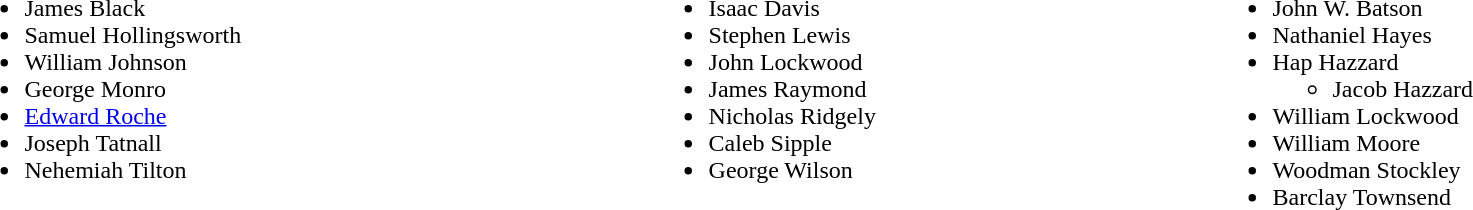<table width=100%>
<tr valign=top>
<td><br><ul><li>James Black</li><li>Samuel Hollingsworth</li><li>William Johnson</li><li>George Monro</li><li><a href='#'>Edward Roche</a></li><li>Joseph Tatnall</li><li>Nehemiah Tilton</li></ul></td>
<td><br><ul><li>Isaac Davis</li><li>Stephen Lewis</li><li>John Lockwood</li><li>James Raymond</li><li>Nicholas Ridgely</li><li>Caleb Sipple</li><li>George Wilson</li></ul></td>
<td><br><ul><li>John W. Batson</li><li>Nathaniel Hayes</li><li>Hap Hazzard<ul><li>Jacob Hazzard</li></ul></li><li>William Lockwood</li><li>William Moore</li><li>Woodman Stockley</li><li>Barclay Townsend</li></ul></td>
</tr>
</table>
